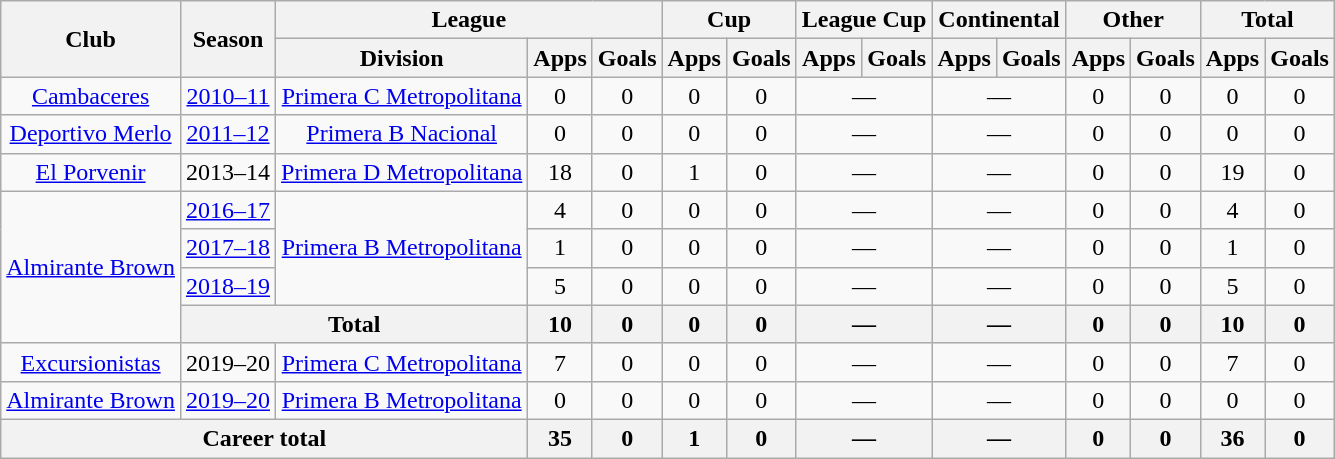<table class="wikitable" style="text-align:center">
<tr>
<th rowspan="2">Club</th>
<th rowspan="2">Season</th>
<th colspan="3">League</th>
<th colspan="2">Cup</th>
<th colspan="2">League Cup</th>
<th colspan="2">Continental</th>
<th colspan="2">Other</th>
<th colspan="2">Total</th>
</tr>
<tr>
<th>Division</th>
<th>Apps</th>
<th>Goals</th>
<th>Apps</th>
<th>Goals</th>
<th>Apps</th>
<th>Goals</th>
<th>Apps</th>
<th>Goals</th>
<th>Apps</th>
<th>Goals</th>
<th>Apps</th>
<th>Goals</th>
</tr>
<tr>
<td rowspan="1"><a href='#'>Cambaceres</a></td>
<td><a href='#'>2010–11</a></td>
<td rowspan="1"><a href='#'>Primera C Metropolitana</a></td>
<td>0</td>
<td>0</td>
<td>0</td>
<td>0</td>
<td colspan="2">—</td>
<td colspan="2">—</td>
<td>0</td>
<td>0</td>
<td>0</td>
<td>0</td>
</tr>
<tr>
<td rowspan="1"><a href='#'>Deportivo Merlo</a></td>
<td><a href='#'>2011–12</a></td>
<td rowspan="1"><a href='#'>Primera B Nacional</a></td>
<td>0</td>
<td>0</td>
<td>0</td>
<td>0</td>
<td colspan="2">—</td>
<td colspan="2">—</td>
<td>0</td>
<td>0</td>
<td>0</td>
<td>0</td>
</tr>
<tr>
<td rowspan="1"><a href='#'>El Porvenir</a></td>
<td>2013–14</td>
<td rowspan="1"><a href='#'>Primera D Metropolitana</a></td>
<td>18</td>
<td>0</td>
<td>1</td>
<td>0</td>
<td colspan="2">—</td>
<td colspan="2">—</td>
<td>0</td>
<td>0</td>
<td>19</td>
<td>0</td>
</tr>
<tr>
<td rowspan="4"><a href='#'>Almirante Brown</a></td>
<td><a href='#'>2016–17</a></td>
<td rowspan="3"><a href='#'>Primera B Metropolitana</a></td>
<td>4</td>
<td>0</td>
<td>0</td>
<td>0</td>
<td colspan="2">—</td>
<td colspan="2">—</td>
<td>0</td>
<td>0</td>
<td>4</td>
<td>0</td>
</tr>
<tr>
<td><a href='#'>2017–18</a></td>
<td>1</td>
<td>0</td>
<td>0</td>
<td>0</td>
<td colspan="2">—</td>
<td colspan="2">—</td>
<td>0</td>
<td>0</td>
<td>1</td>
<td>0</td>
</tr>
<tr>
<td><a href='#'>2018–19</a></td>
<td>5</td>
<td>0</td>
<td>0</td>
<td>0</td>
<td colspan="2">—</td>
<td colspan="2">—</td>
<td>0</td>
<td>0</td>
<td>5</td>
<td>0</td>
</tr>
<tr>
<th colspan="2">Total</th>
<th>10</th>
<th>0</th>
<th>0</th>
<th>0</th>
<th colspan="2">—</th>
<th colspan="2">—</th>
<th>0</th>
<th>0</th>
<th>10</th>
<th>0</th>
</tr>
<tr>
<td rowspan="1"><a href='#'>Excursionistas</a></td>
<td>2019–20</td>
<td rowspan="1"><a href='#'>Primera C Metropolitana</a></td>
<td>7</td>
<td>0</td>
<td>0</td>
<td>0</td>
<td colspan="2">—</td>
<td colspan="2">—</td>
<td>0</td>
<td>0</td>
<td>7</td>
<td>0</td>
</tr>
<tr>
<td rowspan="1"><a href='#'>Almirante Brown</a></td>
<td><a href='#'>2019–20</a></td>
<td rowspan="1"><a href='#'>Primera B Metropolitana</a></td>
<td>0</td>
<td>0</td>
<td>0</td>
<td>0</td>
<td colspan="2">—</td>
<td colspan="2">—</td>
<td>0</td>
<td>0</td>
<td>0</td>
<td>0</td>
</tr>
<tr>
<th colspan="3">Career total</th>
<th>35</th>
<th>0</th>
<th>1</th>
<th>0</th>
<th colspan="2">—</th>
<th colspan="2">—</th>
<th>0</th>
<th>0</th>
<th>36</th>
<th>0</th>
</tr>
</table>
